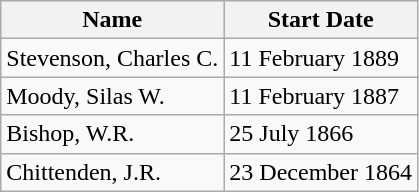<table class="wikitable">
<tr>
<th>Name</th>
<th>Start Date</th>
</tr>
<tr>
<td>Stevenson, Charles C.</td>
<td>11 February 1889</td>
</tr>
<tr>
<td>Moody, Silas W.</td>
<td>11 February 1887</td>
</tr>
<tr>
<td>Bishop, W.R.</td>
<td>25 July 1866</td>
</tr>
<tr>
<td>Chittenden, J.R.</td>
<td>23 December 1864</td>
</tr>
</table>
